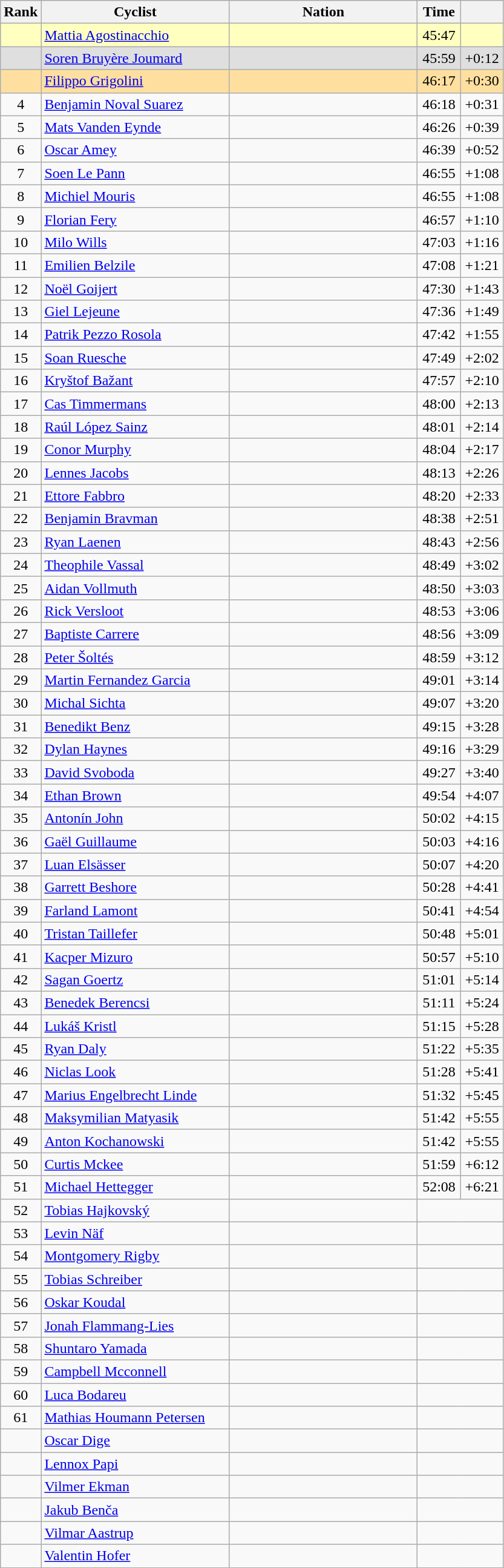<table class="wikitable sortable" style="text-align:center">
<tr style="background:#efefef;">
<th width="30">Rank</th>
<th width="200">Cyclist</th>
<th width="200">Nation</th>
<th width="40">Time</th>
<th width="40"></th>
</tr>
<tr style="background:#FFFFBF;">
<td></td>
<td align="left"><a href='#'>Mattia Agostinacchio</a></td>
<td align="left"></td>
<td>45:47</td>
<td></td>
</tr>
<tr style="background:#DFDFDF;">
<td></td>
<td align="left"><a href='#'>Soren Bruyère Joumard</a></td>
<td align="left"></td>
<td>45:59</td>
<td>+0:12</td>
</tr>
<tr style="background:#FFDF9F;">
<td></td>
<td align="left"><a href='#'>Filippo Grigolini</a></td>
<td align="left"></td>
<td>46:17</td>
<td>+0:30</td>
</tr>
<tr>
<td>4</td>
<td align="left"><a href='#'>Benjamin Noval Suarez</a></td>
<td align="left"></td>
<td>46:18</td>
<td>+0:31</td>
</tr>
<tr>
<td>5</td>
<td align="left"><a href='#'>Mats Vanden Eynde</a></td>
<td align="left"></td>
<td>46:26</td>
<td>+0:39</td>
</tr>
<tr>
<td>6</td>
<td align="left"><a href='#'>Oscar Amey</a></td>
<td align="left"></td>
<td>46:39</td>
<td>+0:52</td>
</tr>
<tr>
<td>7</td>
<td align="left"><a href='#'>Soen Le Pann</a></td>
<td align="left"></td>
<td>46:55</td>
<td>+1:08</td>
</tr>
<tr>
<td>8</td>
<td align="left"><a href='#'>Michiel Mouris</a></td>
<td align="left"></td>
<td>46:55</td>
<td>+1:08</td>
</tr>
<tr>
<td>9</td>
<td align="left"><a href='#'>Florian Fery</a></td>
<td align="left"></td>
<td>46:57</td>
<td>+1:10</td>
</tr>
<tr>
<td>10</td>
<td align="left"><a href='#'>Milo Wills</a></td>
<td align="left"></td>
<td>47:03</td>
<td>+1:16</td>
</tr>
<tr>
<td>11</td>
<td align="left"><a href='#'>Emilien Belzile</a></td>
<td align="left"></td>
<td>47:08</td>
<td>+1:21</td>
</tr>
<tr>
<td>12</td>
<td align="left"><a href='#'>Noël Goijert</a></td>
<td align="left"></td>
<td>47:30</td>
<td>+1:43</td>
</tr>
<tr>
<td>13</td>
<td align="left"><a href='#'>Giel Lejeune</a></td>
<td align="left"></td>
<td>47:36</td>
<td>+1:49</td>
</tr>
<tr>
<td>14</td>
<td align="left"><a href='#'>Patrik Pezzo Rosola</a></td>
<td align="left"></td>
<td>47:42</td>
<td>+1:55</td>
</tr>
<tr>
<td>15</td>
<td align="left"><a href='#'>Soan Ruesche</a></td>
<td align="left"></td>
<td>47:49</td>
<td>+2:02</td>
</tr>
<tr>
<td>16</td>
<td align="left"><a href='#'>Kryštof Bažant</a></td>
<td align="left"></td>
<td>47:57</td>
<td>+2:10</td>
</tr>
<tr>
<td>17</td>
<td align="left"><a href='#'>Cas Timmermans</a></td>
<td align="left"></td>
<td>48:00</td>
<td>+2:13</td>
</tr>
<tr>
<td>18</td>
<td align="left"><a href='#'>Raúl López Sainz</a></td>
<td align="left"></td>
<td>48:01</td>
<td>+2:14</td>
</tr>
<tr>
<td>19</td>
<td align="left"><a href='#'> Conor Murphy</a></td>
<td align="left"></td>
<td>48:04</td>
<td>+2:17</td>
</tr>
<tr>
<td>20</td>
<td align="left"><a href='#'>Lennes Jacobs</a></td>
<td align="left"></td>
<td>48:13</td>
<td>+2:26</td>
</tr>
<tr>
<td>21</td>
<td align="left"><a href='#'>Ettore Fabbro</a></td>
<td align="left"></td>
<td>48:20</td>
<td>+2:33</td>
</tr>
<tr>
<td>22</td>
<td align="left"><a href='#'>Benjamin Bravman</a></td>
<td align="left"></td>
<td>48:38</td>
<td>+2:51</td>
</tr>
<tr>
<td>23</td>
<td align="left"><a href='#'>Ryan Laenen</a></td>
<td align="left"></td>
<td>48:43</td>
<td>+2:56</td>
</tr>
<tr>
<td>24</td>
<td align="left"><a href='#'>Theophile Vassal</a></td>
<td align="left"></td>
<td>48:49</td>
<td>+3:02</td>
</tr>
<tr>
<td>25</td>
<td align="left"><a href='#'>Aidan Vollmuth</a></td>
<td align="left"></td>
<td>48:50</td>
<td>+3:03</td>
</tr>
<tr>
<td>26</td>
<td align="left"><a href='#'>Rick Versloot</a></td>
<td align="left"></td>
<td>48:53</td>
<td>+3:06</td>
</tr>
<tr>
<td>27</td>
<td align="left"><a href='#'>Baptiste Carrere</a></td>
<td align="left"></td>
<td>48:56</td>
<td>+3:09</td>
</tr>
<tr>
<td>28</td>
<td align="left"><a href='#'>Peter Šoltés</a></td>
<td align="left"></td>
<td>48:59</td>
<td>+3:12</td>
</tr>
<tr>
<td>29</td>
<td align="left"><a href='#'>Martin Fernandez Garcia</a></td>
<td align="left"></td>
<td>49:01</td>
<td>+3:14</td>
</tr>
<tr>
<td>30</td>
<td align="left"><a href='#'>Michal Sichta</a></td>
<td align="left"></td>
<td>49:07</td>
<td>+3:20</td>
</tr>
<tr>
<td>31</td>
<td align="left"><a href='#'>Benedikt Benz</a></td>
<td align="left"></td>
<td>49:15</td>
<td>+3:28</td>
</tr>
<tr>
<td>32</td>
<td align="left"><a href='#'>Dylan Haynes</a></td>
<td align="left"></td>
<td>49:16</td>
<td>+3:29</td>
</tr>
<tr>
<td>33</td>
<td align="left"><a href='#'> David Svoboda</a></td>
<td align="left"></td>
<td>49:27</td>
<td>+3:40</td>
</tr>
<tr>
<td>34</td>
<td align="left"><a href='#'> Ethan Brown</a></td>
<td align="left"></td>
<td>49:54</td>
<td>+4:07</td>
</tr>
<tr>
<td>35</td>
<td align="left"><a href='#'>Antonín John</a></td>
<td align="left"></td>
<td>50:02</td>
<td>+4:15</td>
</tr>
<tr>
<td>36</td>
<td align="left"><a href='#'>Gaël Guillaume</a></td>
<td align="left"></td>
<td>50:03</td>
<td>+4:16</td>
</tr>
<tr>
<td>37</td>
<td align="left"><a href='#'>Luan Elsässer</a></td>
<td align="left"></td>
<td>50:07</td>
<td>+4:20</td>
</tr>
<tr>
<td>38</td>
<td align="left"><a href='#'>Garrett Beshore</a></td>
<td align="left"></td>
<td>50:28</td>
<td>+4:41</td>
</tr>
<tr>
<td>39</td>
<td align="left"><a href='#'>Farland Lamont</a></td>
<td align="left"></td>
<td>50:41</td>
<td>+4:54</td>
</tr>
<tr>
<td>40</td>
<td align="left"><a href='#'>Tristan Taillefer</a></td>
<td align="left"></td>
<td>50:48</td>
<td>+5:01</td>
</tr>
<tr>
<td>41</td>
<td align="left"><a href='#'>Kacper Mizuro</a></td>
<td align="left"></td>
<td>50:57</td>
<td>+5:10</td>
</tr>
<tr>
<td>42</td>
<td align="left"><a href='#'>Sagan Goertz</a></td>
<td align="left"></td>
<td>51:01</td>
<td>+5:14</td>
</tr>
<tr>
<td>43</td>
<td align="left"><a href='#'>Benedek Berencsi</a></td>
<td align="left"></td>
<td>51:11</td>
<td>+5:24</td>
</tr>
<tr>
<td>44</td>
<td align="left"><a href='#'>Lukáš Kristl</a></td>
<td align="left"></td>
<td>51:15</td>
<td>+5:28</td>
</tr>
<tr>
<td>45</td>
<td align="left"><a href='#'> Ryan Daly</a></td>
<td align="left"></td>
<td>51:22</td>
<td>+5:35</td>
</tr>
<tr>
<td>46</td>
<td align="left"><a href='#'>Niclas Look</a></td>
<td align="left"></td>
<td>51:28</td>
<td>+5:41</td>
</tr>
<tr>
<td>47</td>
<td align="left"><a href='#'>Marius Engelbrecht Linde</a></td>
<td align="left"></td>
<td>51:32</td>
<td>+5:45</td>
</tr>
<tr>
<td>48</td>
<td align="left"><a href='#'>Maksymilian Matyasik</a></td>
<td align="left"></td>
<td>51:42</td>
<td>+5:55</td>
</tr>
<tr>
<td>49</td>
<td align="left"><a href='#'> Anton Kochanowski</a></td>
<td align="left"></td>
<td>51:42</td>
<td>+5:55</td>
</tr>
<tr>
<td>50</td>
<td align="left"><a href='#'>Curtis Mckee</a></td>
<td align="left"></td>
<td>51:59</td>
<td>+6:12</td>
</tr>
<tr>
<td>51</td>
<td align="left"><a href='#'>Michael Hettegger</a></td>
<td align="left"></td>
<td>52:08</td>
<td>+6:21</td>
</tr>
<tr>
<td>52</td>
<td align="left"><a href='#'>Tobias Hajkovský</a></td>
<td align="left"></td>
<td colspan="2"></td>
</tr>
<tr>
<td>53</td>
<td align="left"><a href='#'>Levin Näf</a></td>
<td align="left"></td>
<td colspan="2"></td>
</tr>
<tr>
<td>54</td>
<td align="left"><a href='#'>Montgomery Rigby</a></td>
<td align="left"></td>
<td colspan="2"></td>
</tr>
<tr>
<td>55</td>
<td align="left"><a href='#'>Tobias Schreiber</a></td>
<td align="left"></td>
<td colspan="2"></td>
</tr>
<tr>
<td>56</td>
<td align="left"><a href='#'>Oskar Koudal</a></td>
<td align="left"></td>
<td colspan="2"></td>
</tr>
<tr>
<td>57</td>
<td align="left"><a href='#'>Jonah Flammang-Lies</a></td>
<td align="left"></td>
<td colspan="2"></td>
</tr>
<tr>
<td>58</td>
<td align="left"><a href='#'>Shuntaro Yamada</a></td>
<td align="left"></td>
<td colspan="2"></td>
</tr>
<tr>
<td>59</td>
<td align="left"><a href='#'>Campbell Mcconnell</a></td>
<td align="left"></td>
<td colspan="2"></td>
</tr>
<tr>
<td>60</td>
<td align="left"><a href='#'>Luca Bodareu</a></td>
<td align="left"></td>
<td colspan="2"></td>
</tr>
<tr>
<td>61</td>
<td align="left"><a href='#'>Mathias Houmann Petersen</a></td>
<td align="left"></td>
<td colspan="2"></td>
</tr>
<tr>
<td></td>
<td align="left"><a href='#'>Oscar Dige</a></td>
<td align="left"></td>
<td colspan="2"></td>
</tr>
<tr>
<td></td>
<td align="left"><a href='#'>Lennox Papi</a></td>
<td align="left"></td>
<td colspan="2"></td>
</tr>
<tr>
<td></td>
<td align="left"><a href='#'>Vilmer Ekman</a></td>
<td align="left"></td>
<td colspan="2"></td>
</tr>
<tr>
<td></td>
<td align="left"><a href='#'>Jakub Benča</a></td>
<td align="left"></td>
<td colspan="2"></td>
</tr>
<tr>
<td></td>
<td align="left"><a href='#'>Vilmar Aastrup</a></td>
<td align="left"></td>
<td colspan="2"></td>
</tr>
<tr>
<td></td>
<td align="left"><a href='#'>Valentin Hofer</a></td>
<td align="left"></td>
<td colspan="2"></td>
</tr>
</table>
